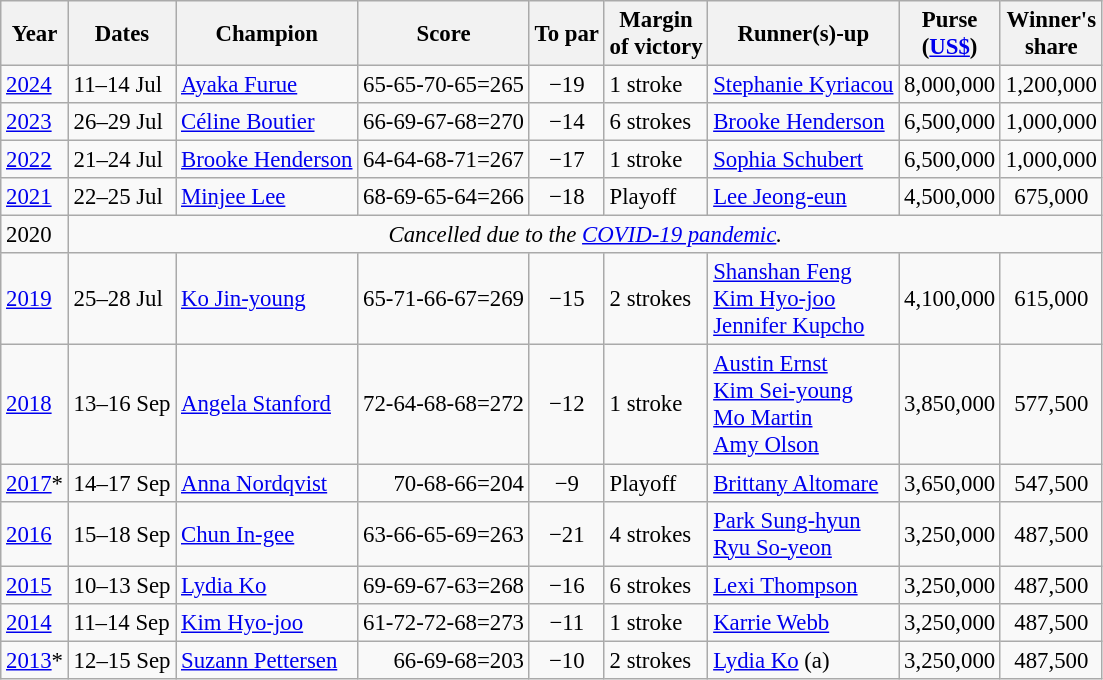<table class="wikitable" style="font-size:95%;">
<tr>
<th>Year</th>
<th>Dates</th>
<th>Champion</th>
<th>Score</th>
<th>To par</th>
<th>Margin<br>of victory</th>
<th>Runner(s)-up</th>
<th>Purse<br>(<a href='#'>US$</a>)</th>
<th>Winner's<br>share</th>
</tr>
<tr>
<td><a href='#'>2024</a></td>
<td>11–14 Jul</td>
<td> <a href='#'>Ayaka Furue</a></td>
<td align=right>65-65-70-65=265</td>
<td align=center>−19</td>
<td>1 stroke</td>
<td> <a href='#'>Stephanie Kyriacou</a></td>
<td align=center>8,000,000</td>
<td align=center>1,200,000</td>
</tr>
<tr>
<td><a href='#'>2023</a></td>
<td>26–29 Jul</td>
<td> <a href='#'>Céline Boutier</a></td>
<td align=right>66-69-67-68=270</td>
<td align=center>−14</td>
<td>6 strokes</td>
<td> <a href='#'>Brooke Henderson</a></td>
<td align=center>6,500,000</td>
<td align=center>1,000,000</td>
</tr>
<tr>
<td><a href='#'>2022</a></td>
<td>21–24 Jul</td>
<td> <a href='#'>Brooke Henderson</a></td>
<td align=right>64-64-68-71=267</td>
<td align=center>−17</td>
<td>1 stroke</td>
<td> <a href='#'>Sophia Schubert</a></td>
<td align=center>6,500,000</td>
<td align=center>1,000,000</td>
</tr>
<tr>
<td><a href='#'>2021</a></td>
<td>22–25 Jul</td>
<td> <a href='#'>Minjee Lee</a></td>
<td align=right>68-69-65-64=266</td>
<td align=center>−18</td>
<td>Playoff</td>
<td> <a href='#'>Lee Jeong-eun</a></td>
<td align=center>4,500,000</td>
<td align=center>675,000</td>
</tr>
<tr>
<td>2020</td>
<td colspan=9 align=center><em>Cancelled due to the <a href='#'>COVID-19 pandemic</a>.</em></td>
</tr>
<tr>
<td><a href='#'>2019</a></td>
<td>25–28 Jul</td>
<td> <a href='#'>Ko Jin-young</a></td>
<td align=right>65-71-66-67=269</td>
<td align=center>−15</td>
<td>2 strokes</td>
<td> <a href='#'>Shanshan Feng</a><br> <a href='#'>Kim Hyo-joo</a><br> <a href='#'>Jennifer Kupcho</a></td>
<td align=center>4,100,000</td>
<td align=center>615,000</td>
</tr>
<tr>
<td><a href='#'>2018</a></td>
<td>13–16 Sep</td>
<td> <a href='#'>Angela Stanford</a></td>
<td align=right>72-64-68-68=272</td>
<td align=center>−12</td>
<td>1 stroke</td>
<td> <a href='#'>Austin Ernst</a><br> <a href='#'>Kim Sei-young</a><br> <a href='#'>Mo Martin</a><br> <a href='#'>Amy Olson</a></td>
<td align=center>3,850,000</td>
<td align=center>577,500</td>
</tr>
<tr>
<td><a href='#'>2017</a>*</td>
<td>14–17 Sep</td>
<td> <a href='#'>Anna Nordqvist</a></td>
<td align=right>70-68-66=204</td>
<td align=center>−9</td>
<td>Playoff</td>
<td> <a href='#'>Brittany Altomare</a></td>
<td align=center>3,650,000</td>
<td align=center>547,500</td>
</tr>
<tr>
<td><a href='#'>2016</a></td>
<td>15–18 Sep</td>
<td> <a href='#'>Chun In-gee</a></td>
<td align=right>63-66-65-69=263</td>
<td align=center>−21</td>
<td>4 strokes</td>
<td> <a href='#'>Park Sung-hyun</a><br> <a href='#'>Ryu So-yeon</a></td>
<td align=center>3,250,000</td>
<td align=center>487,500</td>
</tr>
<tr |>
<td><a href='#'>2015</a></td>
<td>10–13 Sep</td>
<td> <a href='#'>Lydia Ko</a></td>
<td align=right>69-69-67-63=268</td>
<td align=center>−16</td>
<td>6 strokes</td>
<td> <a href='#'>Lexi Thompson</a></td>
<td align=center>3,250,000</td>
<td align=center>487,500</td>
</tr>
<tr>
<td><a href='#'>2014</a></td>
<td>11–14 Sep</td>
<td> <a href='#'>Kim Hyo-joo</a></td>
<td align=right>61-72-72-68=273</td>
<td align=center>−11</td>
<td>1 stroke</td>
<td> <a href='#'>Karrie Webb</a></td>
<td align=center>3,250,000</td>
<td align=center>487,500</td>
</tr>
<tr>
<td><a href='#'>2013</a>*</td>
<td>12–15 Sep</td>
<td> <a href='#'>Suzann Pettersen</a></td>
<td align=right>66-69-68=203</td>
<td align=center>−10</td>
<td>2 strokes</td>
<td> <a href='#'>Lydia Ko</a> (a)</td>
<td align=center>3,250,000</td>
<td align=center>487,500</td>
</tr>
</table>
